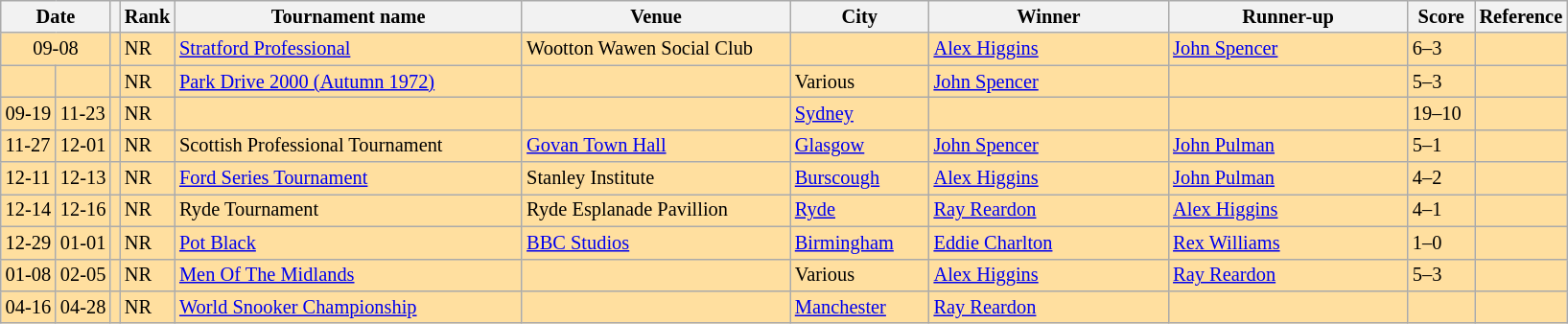<table class="wikitable" style="font-size: 85%">
<tr>
<th colspan="2" width=40 align="center">Date</th>
<th></th>
<th>Rank</th>
<th width=235>Tournament name</th>
<th width=180>Venue</th>
<th width=90>City</th>
<th width=160>Winner</th>
<th width=160>Runner-up</th>
<th width=40>Score</th>
<th width=20>Reference</th>
</tr>
<tr bgcolor="#ffdf9f">
<td colspan="2" align=center>09-08</td>
<td></td>
<td>NR</td>
<td><a href='#'>Stratford Professional</a></td>
<td>Wootton Wawen Social Club</td>
<td></td>
<td> <a href='#'>Alex Higgins</a></td>
<td> <a href='#'>John Spencer</a></td>
<td>6–3</td>
<td></td>
</tr>
<tr bgcolor="#ffdf9f">
<td></td>
<td></td>
<td></td>
<td>NR</td>
<td><a href='#'>Park Drive 2000 (Autumn 1972)</a></td>
<td></td>
<td>Various</td>
<td> <a href='#'>John Spencer</a></td>
<td></td>
<td>5–3</td>
<td></td>
</tr>
<tr bgcolor="#ffdf9f">
<td>09-19</td>
<td>11-23</td>
<td></td>
<td>NR</td>
<td></td>
<td></td>
<td><a href='#'>Sydney</a></td>
<td></td>
<td></td>
<td>19–10</td>
<td></td>
</tr>
<tr bgcolor="#ffdf9f">
<td>11-27</td>
<td>12-01</td>
<td></td>
<td>NR</td>
<td>Scottish Professional Tournament</td>
<td><a href='#'>Govan Town Hall</a></td>
<td><a href='#'>Glasgow</a></td>
<td> <a href='#'>John Spencer</a></td>
<td> <a href='#'>John Pulman</a></td>
<td>5–1</td>
<td></td>
</tr>
<tr bgcolor="#ffdf9f">
<td>12-11</td>
<td>12-13</td>
<td></td>
<td>NR</td>
<td><a href='#'>Ford Series Tournament</a></td>
<td>Stanley Institute</td>
<td><a href='#'>Burscough</a></td>
<td> <a href='#'>Alex Higgins</a></td>
<td> <a href='#'>John Pulman</a></td>
<td>4–2</td>
<td></td>
</tr>
<tr bgcolor="#ffdf9f">
<td>12-14</td>
<td>12-16</td>
<td></td>
<td>NR</td>
<td>Ryde Tournament</td>
<td>Ryde Esplanade Pavillion</td>
<td><a href='#'>Ryde</a></td>
<td> <a href='#'>Ray Reardon</a></td>
<td> <a href='#'>Alex Higgins</a></td>
<td>4–1</td>
<td></td>
</tr>
<tr bgcolor="#ffdf9f">
<td>12-29</td>
<td>01-01</td>
<td></td>
<td>NR</td>
<td><a href='#'>Pot Black</a></td>
<td><a href='#'>BBC Studios</a></td>
<td><a href='#'>Birmingham</a></td>
<td> <a href='#'>Eddie Charlton</a></td>
<td> <a href='#'>Rex Williams</a></td>
<td>1–0</td>
<td></td>
</tr>
<tr bgcolor="#ffdf9f">
<td>01-08</td>
<td>02-05</td>
<td></td>
<td>NR</td>
<td><a href='#'>Men Of The Midlands</a></td>
<td></td>
<td>Various</td>
<td> <a href='#'>Alex Higgins</a></td>
<td> <a href='#'>Ray Reardon</a></td>
<td>5–3</td>
<td></td>
</tr>
<tr bgcolor="#ffdf9f">
<td>04-16</td>
<td>04-28</td>
<td></td>
<td>NR</td>
<td><a href='#'>World Snooker Championship</a></td>
<td></td>
<td><a href='#'>Manchester</a></td>
<td> <a href='#'>Ray Reardon</a></td>
<td></td>
<td></td>
<td></td>
</tr>
</table>
